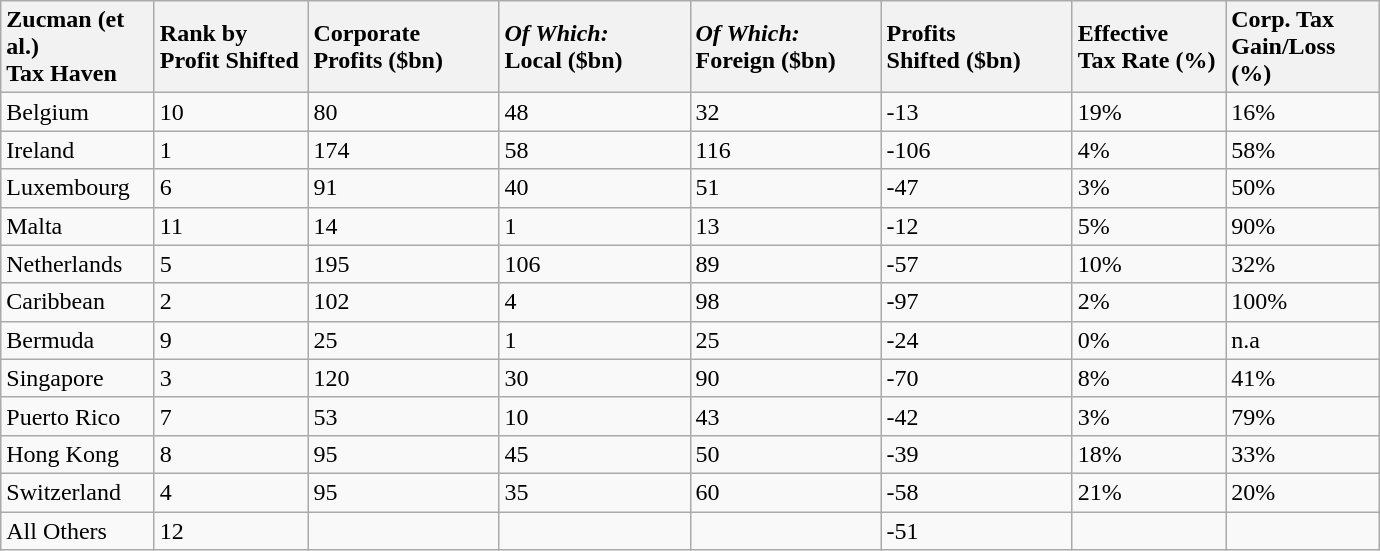<table class="wikitable sortable" style="text-align:left">
<tr>
<th style="width:95px;text-align:left">Zucman (et al.)<br> Tax Haven<br></th>
<th style="width:95px;text-align:left">Rank by<br>Profit Shifted</th>
<th style="width:120px;text-align:left">Corporate<br>Profits ($bn)</th>
<th style="width:120px;text-align:left"><em>Of Which:</em><br>Local ($bn)</th>
<th style="width:120px;text-align:left"><em>Of Which:</em><br>Foreign ($bn)</th>
<th style="width:120px;text-align:left">Profits<br>Shifted ($bn)</th>
<th style="width:95px;text-align:left">Effective<br>Tax Rate (%)</th>
<th style="width:95px;text-align:left">Corp. Tax<br>Gain/Loss (%)</th>
</tr>
<tr>
<td>Belgium</td>
<td>10</td>
<td>80</td>
<td>48</td>
<td>32</td>
<td>-13</td>
<td>19%</td>
<td>16%</td>
</tr>
<tr>
<td>Ireland</td>
<td>1</td>
<td>174</td>
<td>58</td>
<td>116</td>
<td>-106</td>
<td>4%</td>
<td>58%</td>
</tr>
<tr>
<td>Luxembourg</td>
<td>6</td>
<td>91</td>
<td>40</td>
<td>51</td>
<td>-47</td>
<td>3%</td>
<td>50%</td>
</tr>
<tr>
<td>Malta</td>
<td>11</td>
<td>14</td>
<td>1</td>
<td>13</td>
<td>-12</td>
<td>5%</td>
<td>90%</td>
</tr>
<tr>
<td>Netherlands</td>
<td>5</td>
<td>195</td>
<td>106</td>
<td>89</td>
<td>-57</td>
<td>10%</td>
<td>32%</td>
</tr>
<tr>
<td>Caribbean</td>
<td>2</td>
<td>102</td>
<td>4</td>
<td>98</td>
<td>-97</td>
<td>2%</td>
<td>100%</td>
</tr>
<tr>
<td>Bermuda</td>
<td>9</td>
<td>25</td>
<td>1</td>
<td>25</td>
<td>-24</td>
<td>0%</td>
<td>n.a</td>
</tr>
<tr>
<td>Singapore</td>
<td>3</td>
<td>120</td>
<td>30</td>
<td>90</td>
<td>-70</td>
<td>8%</td>
<td>41%</td>
</tr>
<tr>
<td>Puerto Rico</td>
<td>7</td>
<td>53</td>
<td>10</td>
<td>43</td>
<td>-42</td>
<td>3%</td>
<td>79%</td>
</tr>
<tr>
<td>Hong Kong</td>
<td>8</td>
<td>95</td>
<td>45</td>
<td>50</td>
<td>-39</td>
<td>18%</td>
<td>33%</td>
</tr>
<tr>
<td>Switzerland</td>
<td>4</td>
<td>95</td>
<td>35</td>
<td>60</td>
<td>-58</td>
<td>21%</td>
<td>20%</td>
</tr>
<tr>
<td>All Others</td>
<td>12</td>
<td></td>
<td></td>
<td></td>
<td>-51</td>
<td></td>
<td></td>
</tr>
</table>
